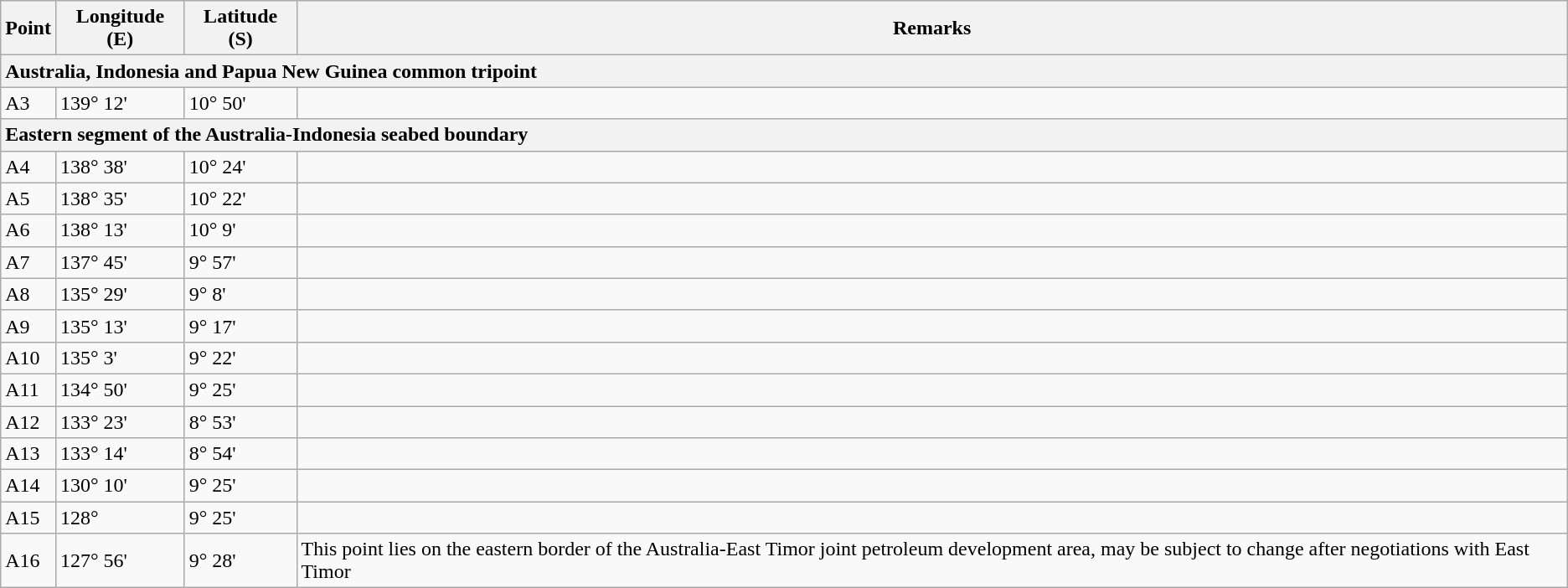<table class="wikitable">
<tr>
<th>Point</th>
<th>Longitude (E)</th>
<th>Latitude (S)</th>
<th>Remarks</th>
</tr>
<tr>
<th colspan="5" style="text-align:left">Australia, Indonesia and Papua New Guinea common tripoint</th>
</tr>
<tr>
<td>A3</td>
<td>139° 12'</td>
<td>10° 50'</td>
<td></td>
</tr>
<tr>
<th colspan="5" style="text-align:left">Eastern segment of the Australia-Indonesia seabed boundary</th>
</tr>
<tr>
<td>A4</td>
<td>138° 38'</td>
<td>10° 24'</td>
<td></td>
</tr>
<tr>
<td>A5</td>
<td>138° 35'</td>
<td>10° 22'</td>
<td></td>
</tr>
<tr>
<td>A6</td>
<td>138° 13'</td>
<td>10° 9'</td>
<td></td>
</tr>
<tr>
<td>A7</td>
<td>137° 45'</td>
<td>9° 57'</td>
<td></td>
</tr>
<tr>
<td>A8</td>
<td>135° 29'</td>
<td>9° 8'</td>
<td></td>
</tr>
<tr>
<td>A9</td>
<td>135° 13'</td>
<td>9° 17'</td>
<td></td>
</tr>
<tr>
<td>A10</td>
<td>135° 3'</td>
<td>9° 22'</td>
<td></td>
</tr>
<tr>
<td>A11</td>
<td>134° 50'</td>
<td>9° 25'</td>
<td></td>
</tr>
<tr>
<td>A12</td>
<td>133° 23'</td>
<td>8° 53'</td>
<td></td>
</tr>
<tr>
<td>A13</td>
<td>133° 14'</td>
<td>8° 54'</td>
<td></td>
</tr>
<tr>
<td>A14</td>
<td>130° 10'</td>
<td>9° 25'</td>
<td></td>
</tr>
<tr>
<td>A15</td>
<td>128°</td>
<td>9° 25'</td>
<td></td>
</tr>
<tr>
<td>A16</td>
<td>127° 56'</td>
<td>9° 28'</td>
<td>This point lies on the eastern border of the Australia-East Timor joint petroleum development area, may be subject to change after negotiations with East Timor</td>
</tr>
</table>
